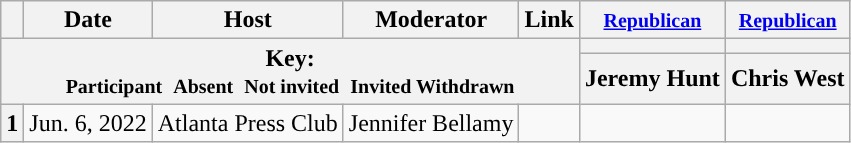<table class="wikitable" style="text-align:center;">
<tr>
<th scope="col"></th>
<th scope="col">Date</th>
<th scope="col">Host</th>
<th scope="col">Moderator</th>
<th scope="col">Link</th>
<th scope="col"><small><a href='#'>Republican</a></small></th>
<th scope="col"><small><a href='#'>Republican</a></small></th>
</tr>
<tr>
<th colspan="5" rowspan="2">Key:<br> <small>Participant </small>  <small>Absent </small>  <small>Not invited </small>  <small>Invited  Withdrawn</small></th>
<th scope="col" style="background:"></th>
<th scope="col" style="background:"></th>
</tr>
<tr>
<th scope="col">Jeremy Hunt</th>
<th scope="col">Chris West</th>
</tr>
<tr>
<th>1</th>
<td style="white-space:nowrap;">Jun. 6, 2022</td>
<td style="white-space:nowrap;">Atlanta Press Club</td>
<td style="white-space:nowrap;">Jennifer Bellamy</td>
<td style="white-space:nowrap;"></td>
<td></td>
<td></td>
</tr>
</table>
